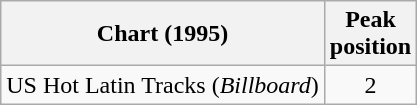<table class="wikitable">
<tr>
<th>Chart (1995)</th>
<th>Peak<br>position</th>
</tr>
<tr>
<td>US Hot Latin Tracks (<em>Billboard</em>)</td>
<td style="text-align:center;">2</td>
</tr>
</table>
